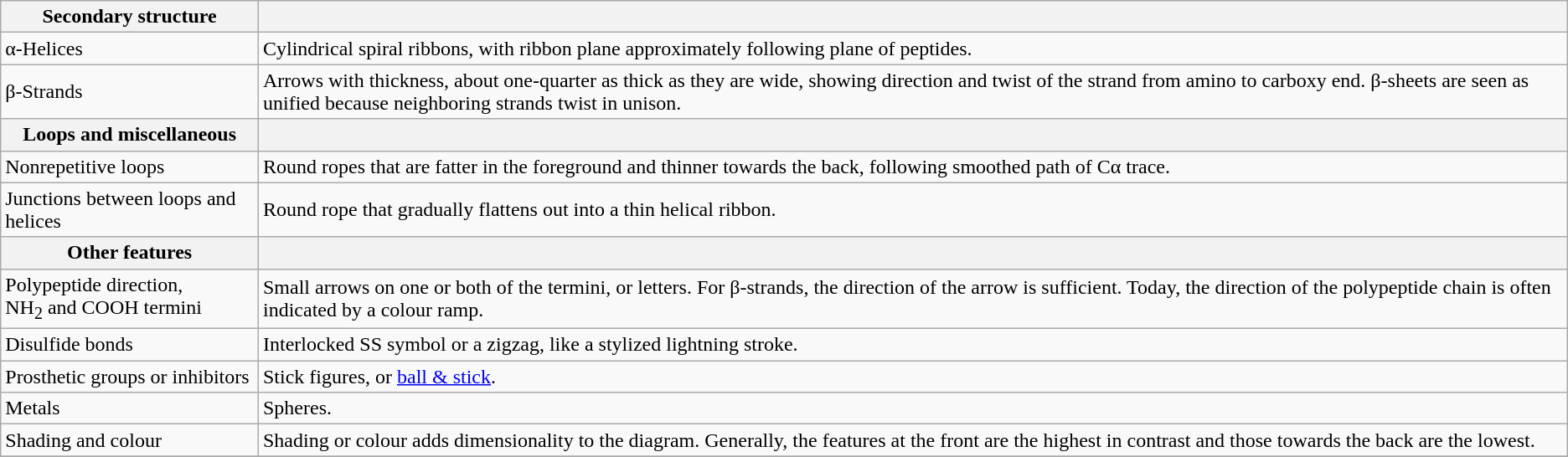<table class="wikitable">
<tr>
<th>Secondary structure</th>
<th></th>
</tr>
<tr>
<td>α-Helices</td>
<td>Cylindrical spiral ribbons, with ribbon plane approximately following plane of peptides.</td>
</tr>
<tr>
<td>β-Strands</td>
<td>Arrows with thickness, about one-quarter as thick as they are wide, showing direction and twist of the strand from amino to carboxy end.  β-sheets are seen as unified because neighboring strands twist in unison.</td>
</tr>
<tr>
<th>Loops and miscellaneous</th>
<th></th>
</tr>
<tr>
<td>Nonrepetitive loops</td>
<td>Round ropes that are fatter in the foreground and thinner towards the back, following smoothed path of Cα trace.</td>
</tr>
<tr>
<td>Junctions between loops and helices</td>
<td>Round rope that gradually flattens out into a thin helical ribbon.</td>
</tr>
<tr>
<th>Other features</th>
<th></th>
</tr>
<tr>
<td>Polypeptide direction,<br>NH<sub>2</sub>  and COOH termini</td>
<td>Small arrows on one or both of the termini, or letters. For β-strands, the direction of the arrow is sufficient. Today, the direction of the polypeptide chain is often indicated by a colour ramp.</td>
</tr>
<tr>
<td>Disulfide bonds</td>
<td>Interlocked SS symbol or a zigzag, like a stylized lightning stroke.</td>
</tr>
<tr>
<td>Prosthetic groups or inhibitors</td>
<td>Stick figures, or <a href='#'>ball & stick</a>.</td>
</tr>
<tr>
<td>Metals</td>
<td>Spheres.</td>
</tr>
<tr>
<td>Shading and colour</td>
<td>Shading or colour adds dimensionality to the diagram. Generally, the features at the front are the highest in contrast and those towards the back are the lowest.</td>
</tr>
<tr>
</tr>
</table>
